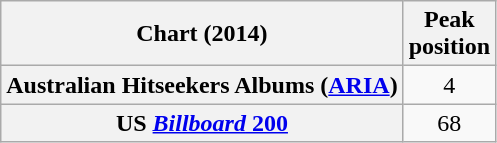<table class="wikitable sortable plainrowheaders" style="text-align:center">
<tr>
<th scope="col">Chart (2014)</th>
<th scope="col">Peak<br>position</th>
</tr>
<tr>
<th scope="row">Australian Hitseekers Albums (<a href='#'>ARIA</a>)</th>
<td>4</td>
</tr>
<tr>
<th scope="row">US <a href='#'><em>Billboard</em> 200</a></th>
<td>68</td>
</tr>
</table>
